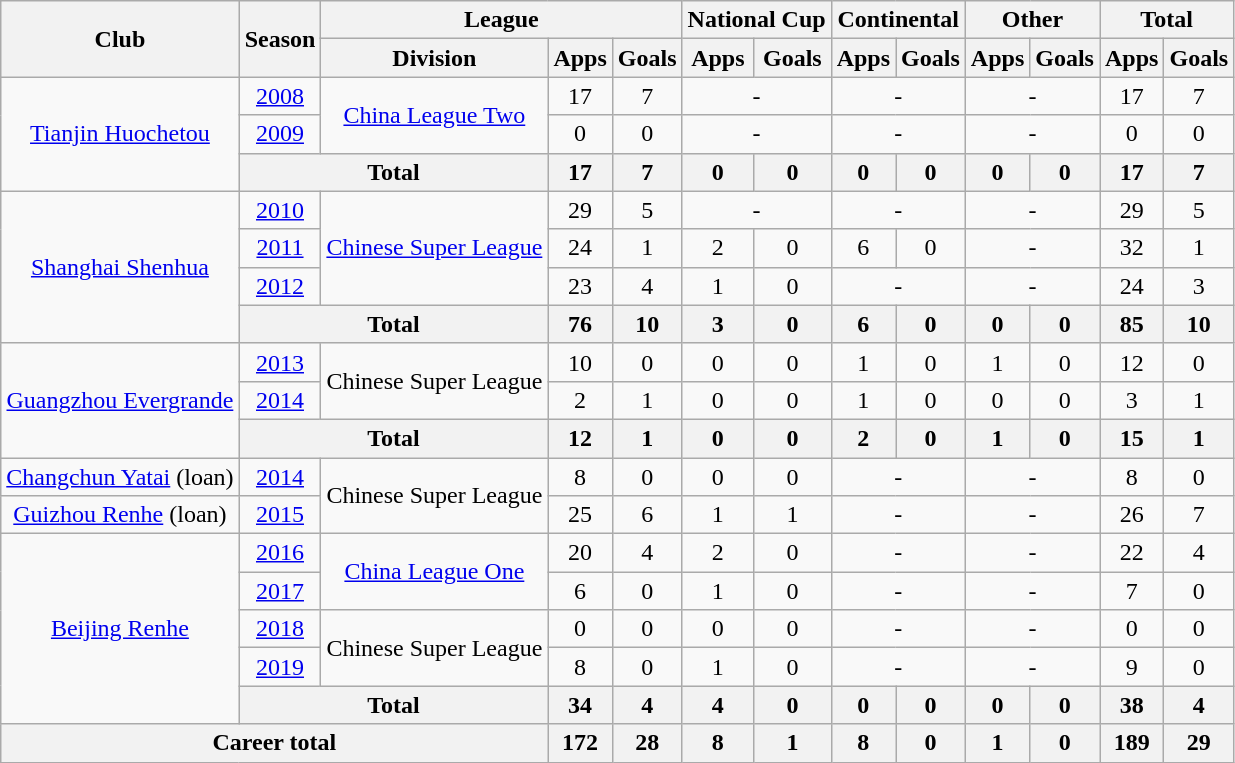<table class="wikitable" style="text-align: center">
<tr>
<th rowspan="2">Club</th>
<th rowspan="2">Season</th>
<th colspan="3">League</th>
<th colspan="2">National Cup</th>
<th colspan="2">Continental</th>
<th colspan="2">Other</th>
<th colspan="2">Total</th>
</tr>
<tr>
<th>Division</th>
<th>Apps</th>
<th>Goals</th>
<th>Apps</th>
<th>Goals</th>
<th>Apps</th>
<th>Goals</th>
<th>Apps</th>
<th>Goals</th>
<th>Apps</th>
<th>Goals</th>
</tr>
<tr>
<td rowspan=3><a href='#'>Tianjin Huochetou</a></td>
<td><a href='#'>2008</a></td>
<td rowspan="2"><a href='#'>China League Two</a></td>
<td>17</td>
<td>7</td>
<td colspan="2">-</td>
<td colspan="2">-</td>
<td colspan="2">-</td>
<td>17</td>
<td>7</td>
</tr>
<tr>
<td><a href='#'>2009</a></td>
<td>0</td>
<td>0</td>
<td colspan="2">-</td>
<td colspan="2">-</td>
<td colspan="2">-</td>
<td>0</td>
<td>0</td>
</tr>
<tr>
<th colspan="2"><strong>Total</strong></th>
<th>17</th>
<th>7</th>
<th>0</th>
<th>0</th>
<th>0</th>
<th>0</th>
<th>0</th>
<th>0</th>
<th>17</th>
<th>7</th>
</tr>
<tr>
<td rowspan=4><a href='#'>Shanghai Shenhua</a></td>
<td><a href='#'>2010</a></td>
<td rowspan=3><a href='#'>Chinese Super League</a></td>
<td>29</td>
<td>5</td>
<td colspan="2">-</td>
<td colspan="2">-</td>
<td colspan="2">-</td>
<td>29</td>
<td>5</td>
</tr>
<tr>
<td><a href='#'>2011</a></td>
<td>24</td>
<td>1</td>
<td>2</td>
<td>0</td>
<td>6</td>
<td>0</td>
<td colspan="2">-</td>
<td>32</td>
<td>1</td>
</tr>
<tr>
<td><a href='#'>2012</a></td>
<td>23</td>
<td>4</td>
<td>1</td>
<td>0</td>
<td colspan="2">-</td>
<td colspan="2">-</td>
<td>24</td>
<td>3</td>
</tr>
<tr>
<th colspan="2"><strong>Total</strong></th>
<th>76</th>
<th>10</th>
<th>3</th>
<th>0</th>
<th>6</th>
<th>0</th>
<th>0</th>
<th>0</th>
<th>85</th>
<th>10</th>
</tr>
<tr>
<td rowspan=3><a href='#'>Guangzhou Evergrande</a></td>
<td><a href='#'>2013</a></td>
<td rowspan=2>Chinese Super League</td>
<td>10</td>
<td>0</td>
<td>0</td>
<td>0</td>
<td>1</td>
<td>0</td>
<td>1</td>
<td>0</td>
<td>12</td>
<td>0</td>
</tr>
<tr>
<td><a href='#'>2014</a></td>
<td>2</td>
<td>1</td>
<td>0</td>
<td>0</td>
<td>1</td>
<td>0</td>
<td>0</td>
<td>0</td>
<td>3</td>
<td>1</td>
</tr>
<tr>
<th colspan="2"><strong>Total</strong></th>
<th>12</th>
<th>1</th>
<th>0</th>
<th>0</th>
<th>2</th>
<th>0</th>
<th>1</th>
<th>0</th>
<th>15</th>
<th>1</th>
</tr>
<tr>
<td><a href='#'>Changchun Yatai</a> (loan)</td>
<td><a href='#'>2014</a></td>
<td rowspan=2>Chinese Super League</td>
<td>8</td>
<td>0</td>
<td>0</td>
<td>0</td>
<td colspan="2">-</td>
<td colspan="2">-</td>
<td>8</td>
<td>0</td>
</tr>
<tr>
<td><a href='#'>Guizhou Renhe</a> (loan)</td>
<td><a href='#'>2015</a></td>
<td>25</td>
<td>6</td>
<td>1</td>
<td>1</td>
<td colspan="2">-</td>
<td colspan="2">-</td>
<td>26</td>
<td>7</td>
</tr>
<tr>
<td rowspan=5><a href='#'>Beijing Renhe</a></td>
<td><a href='#'>2016</a></td>
<td rowspan="2"><a href='#'>China League One</a></td>
<td>20</td>
<td>4</td>
<td>2</td>
<td>0</td>
<td colspan="2">-</td>
<td colspan="2">-</td>
<td>22</td>
<td>4</td>
</tr>
<tr>
<td><a href='#'>2017</a></td>
<td>6</td>
<td>0</td>
<td>1</td>
<td>0</td>
<td colspan="2">-</td>
<td colspan="2">-</td>
<td>7</td>
<td>0</td>
</tr>
<tr>
<td><a href='#'>2018</a></td>
<td rowspan="2">Chinese Super League</td>
<td>0</td>
<td>0</td>
<td>0</td>
<td>0</td>
<td colspan="2">-</td>
<td colspan="2">-</td>
<td>0</td>
<td>0</td>
</tr>
<tr>
<td><a href='#'>2019</a></td>
<td>8</td>
<td>0</td>
<td>1</td>
<td>0</td>
<td colspan="2">-</td>
<td colspan="2">-</td>
<td>9</td>
<td>0</td>
</tr>
<tr>
<th colspan="2"><strong>Total</strong></th>
<th>34</th>
<th>4</th>
<th>4</th>
<th>0</th>
<th>0</th>
<th>0</th>
<th>0</th>
<th>0</th>
<th>38</th>
<th>4</th>
</tr>
<tr>
<th colspan=3>Career total</th>
<th>172</th>
<th>28</th>
<th>8</th>
<th>1</th>
<th>8</th>
<th>0</th>
<th>1</th>
<th>0</th>
<th>189</th>
<th>29</th>
</tr>
</table>
